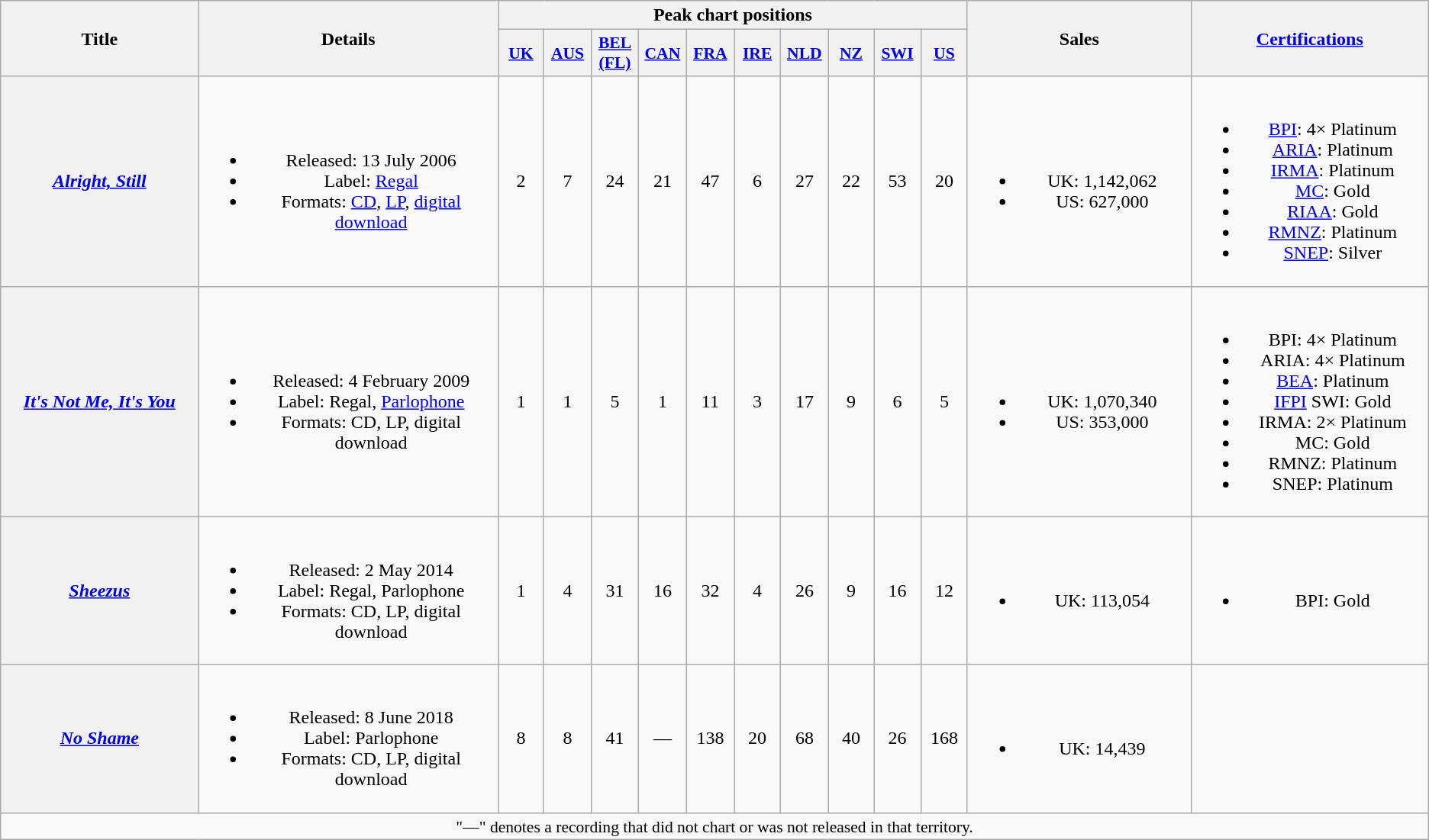<table class="wikitable plainrowheaders" style="text-align:center">
<tr>
<th scope="col" rowspan="2" style="width:12em;">Title</th>
<th scope="col" rowspan="2" style="width:18em;">Details</th>
<th scope="col" colspan="10">Peak chart positions</th>
<th scope="col" rowspan="2" style="width:13em;">Sales</th>
<th scope="col" rowspan="2" style="width:14em;"><a href='#'>Certifications</a></th>
</tr>
<tr>
<th scope="col" style="width:2.5em;font-size:90%;"><a href='#'>UK</a><br></th>
<th scope="col" style="width:2.5em;font-size:90%;"><a href='#'>AUS</a><br></th>
<th scope="col" style="width:2.5em;font-size:90%;"><a href='#'>BEL<br>(FL)</a><br></th>
<th scope="col" style="width:2.5em;font-size:90%;"><a href='#'>CAN</a><br></th>
<th scope="col" style="width:2.5em;font-size:90%;"><a href='#'>FRA</a><br></th>
<th scope="col" style="width:2.5em;font-size:90%;"><a href='#'>IRE</a><br></th>
<th scope="col" style="width:2.5em;font-size:90%;"><a href='#'>NLD</a><br></th>
<th scope="col" style="width:2.5em;font-size:90%;"><a href='#'>NZ</a><br></th>
<th scope="col" style="width:2.5em;font-size:90%"><a href='#'>SWI</a><br></th>
<th scope="col" style="width:2.5em;font-size:90%;"><a href='#'>US</a><br></th>
</tr>
<tr>
<th scope="row"><em><a href='#'>Alright, Still</a></em></th>
<td><br><ul><li>Released: 13 July 2006</li><li>Label: <a href='#'>Regal</a></li><li>Formats: <a href='#'>CD</a>, <a href='#'>LP</a>, <a href='#'>digital download</a></li></ul></td>
<td>2</td>
<td>7</td>
<td>24</td>
<td>21</td>
<td>47</td>
<td>6</td>
<td>27</td>
<td>22</td>
<td>53</td>
<td>20</td>
<td><br><ul><li>UK: 1,142,062</li><li>US: 627,000</li></ul></td>
<td><br><ul><li><a href='#'>BPI</a>: 4× Platinum</li><li><a href='#'>ARIA</a>: Platinum</li><li><a href='#'>IRMA</a>: Platinum</li><li><a href='#'>MC</a>: Gold</li><li><a href='#'>RIAA</a>: Gold</li><li><a href='#'>RMNZ</a>: Platinum</li><li><a href='#'>SNEP</a>: Silver</li></ul></td>
</tr>
<tr>
<th scope="row"><em><a href='#'>It's Not Me, It's You</a></em></th>
<td><br><ul><li>Released: 4 February 2009</li><li>Label: Regal, <a href='#'>Parlophone</a></li><li>Formats: CD, LP, digital download</li></ul></td>
<td>1</td>
<td>1</td>
<td>5</td>
<td>1</td>
<td>11</td>
<td>3</td>
<td>17</td>
<td>9</td>
<td>6</td>
<td>5</td>
<td><br><ul><li>UK: 1,070,340</li><li>US: 353,000</li></ul></td>
<td><br><ul><li>BPI: 4× Platinum</li><li>ARIA: 4× Platinum</li><li><a href='#'>BEA</a>: Platinum</li><li><a href='#'>IFPI</a> SWI: Gold</li><li>IRMA: 2× Platinum</li><li>MC: Gold</li><li>RMNZ: Platinum</li><li>SNEP: Platinum</li></ul></td>
</tr>
<tr>
<th scope="row"><em><a href='#'>Sheezus</a></em></th>
<td><br><ul><li>Released: 2 May 2014</li><li>Label: Regal, Parlophone</li><li>Formats: CD, LP, digital download</li></ul></td>
<td>1</td>
<td>4</td>
<td>31</td>
<td>16</td>
<td>32</td>
<td>4</td>
<td>26</td>
<td>9</td>
<td>16</td>
<td>12</td>
<td><br><ul><li>UK: 113,054</li></ul></td>
<td><br><ul><li>BPI: Gold</li></ul></td>
</tr>
<tr>
<th scope="row"><em><a href='#'>No Shame</a></em></th>
<td><br><ul><li>Released: 8 June 2018</li><li>Label: Parlophone</li><li>Formats: CD, LP, digital download</li></ul></td>
<td>8</td>
<td>8</td>
<td>41</td>
<td>—</td>
<td>138</td>
<td>20</td>
<td>68</td>
<td>40</td>
<td>26</td>
<td>168</td>
<td><br><ul><li>UK: 14,439</li></ul></td>
<td></td>
</tr>
<tr>
<td colspan="14" style="font-size:90%">"—" denotes a recording that did not chart or was not released in that territory.</td>
</tr>
</table>
